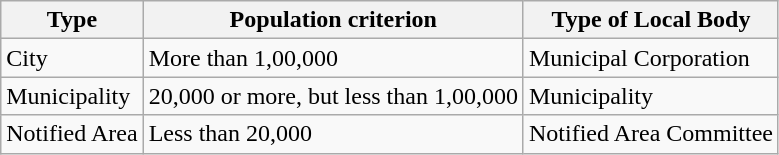<table class="wikitable">
<tr>
<th>Type</th>
<th>Population criterion</th>
<th>Type of Local Body</th>
</tr>
<tr>
<td>City</td>
<td>More than 1,00,000</td>
<td>Municipal Corporation</td>
</tr>
<tr>
<td>Municipality</td>
<td>20,000 or more, but less than 1,00,000</td>
<td>Municipality</td>
</tr>
<tr>
<td>Notified Area</td>
<td>Less than 20,000</td>
<td>Notified Area Committee</td>
</tr>
</table>
